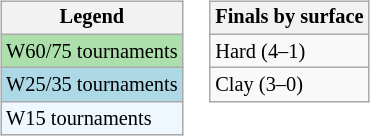<table>
<tr valign=top>
<td><br><table class="wikitable" style=font-size:85%;>
<tr>
<th>Legend</th>
</tr>
<tr style="background:#addfad;">
<td>W60/75 tournaments</td>
</tr>
<tr style="background:lightblue;">
<td>W25/35 tournaments</td>
</tr>
<tr style="background:#f0f8ff;">
<td>W15 tournaments</td>
</tr>
</table>
</td>
<td><br><table class="wikitable" style=font-size:85%;>
<tr>
<th>Finals by surface</th>
</tr>
<tr>
<td>Hard (4–1)</td>
</tr>
<tr>
<td>Clay (3–0)</td>
</tr>
</table>
</td>
</tr>
</table>
